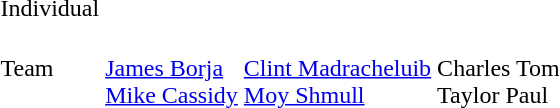<table>
<tr>
<td>Individual</td>
<td></td>
<td></td>
<td></td>
</tr>
<tr>
<td>Team</td>
<td nowrap><br><a href='#'>James Borja</a><br><a href='#'>Mike Cassidy</a></td>
<td nowrap><br><a href='#'>Clint Madracheluib</a><br><a href='#'>Moy Shmull</a></td>
<td nowrap><br>Charles Tom<br>Taylor Paul</td>
</tr>
</table>
